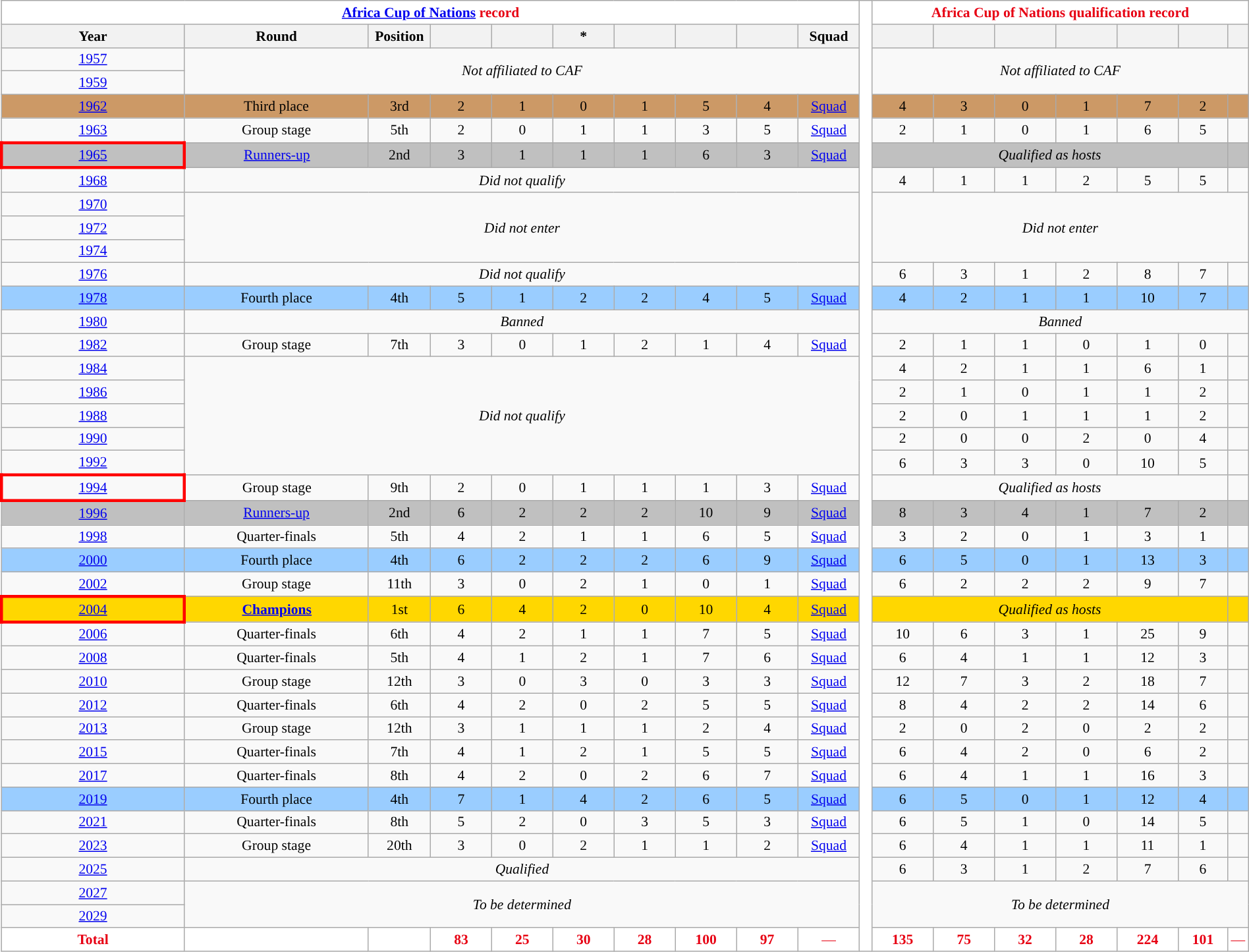<table class="wikitable" class="wikitable" style="font-size:90%; text-align:center; width:100%">
<tr>
<th colspan="10" style="background:#FFFFFF; color:#E70013; "><a href='#'><span>Africa Cup of Nations</span></a> record</th>
<th rowspan="40" style="width:1%;background:white"></th>
<th colspan="7" style="background:#FFFFFF; color:#E70013; ">Africa Cup of Nations qualification record</th>
</tr>
<tr>
<th width="15%">Year</th>
<th width="15%">Round</th>
<th width="5%">Position</th>
<th width="5%"></th>
<th width="5%"></th>
<th width="5%">*</th>
<th width="5%"></th>
<th width="5%"></th>
<th width="5%"></th>
<th width="5%">Squad</th>
<th width="5%"></th>
<th width="5%"></th>
<th width="5%"></th>
<th width="5%"></th>
<th width="5%"></th>
<th width="5%"></th>
<th width="1%"></th>
</tr>
<tr>
<td> <a href='#'>1957</a></td>
<td colspan="9" rowspan="2"><em>Not affiliated to CAF</em></td>
<td colspan="7" rowspan="2"><em>Not affiliated to CAF</em></td>
</tr>
<tr>
<td> <a href='#'>1959</a></td>
</tr>
<tr style="background:#c96;">
<td> <a href='#'>1962</a></td>
<td>Third place</td>
<td>3rd</td>
<td>2</td>
<td>1</td>
<td>0</td>
<td>1</td>
<td>5</td>
<td>4</td>
<td><a href='#'>Squad</a></td>
<td>4</td>
<td>3</td>
<td>0</td>
<td>1</td>
<td>7</td>
<td>2</td>
<td></td>
</tr>
<tr>
<td> <a href='#'>1963</a></td>
<td>Group stage</td>
<td>5th</td>
<td>2</td>
<td>0</td>
<td>1</td>
<td>1</td>
<td>3</td>
<td>5</td>
<td><a href='#'>Squad</a></td>
<td>2</td>
<td>1</td>
<td>0</td>
<td>1</td>
<td>6</td>
<td>5</td>
<td></td>
</tr>
<tr style="background:silver;">
<td style="border:3px solid red;"> <a href='#'>1965</a></td>
<td><a href='#'>Runners-up</a></td>
<td>2nd</td>
<td>3</td>
<td>1</td>
<td>1</td>
<td>1</td>
<td>6</td>
<td>3</td>
<td><a href='#'>Squad</a></td>
<td colspan="6" rowspan="1"><em>Qualified as hosts</em></td>
<td></td>
</tr>
<tr>
<td> <a href='#'>1968</a></td>
<td colspan="9"><em>Did not qualify</em></td>
<td>4</td>
<td>1</td>
<td>1</td>
<td>2</td>
<td>5</td>
<td>5</td>
<td></td>
</tr>
<tr>
<td> <a href='#'>1970</a></td>
<td colspan="9" rowspan="3"><em>Did not enter</em></td>
<td colspan="7" rowspan="3"><em>Did not enter</em></td>
</tr>
<tr>
<td> <a href='#'>1972</a></td>
</tr>
<tr>
<td> <a href='#'>1974</a></td>
</tr>
<tr>
<td> <a href='#'>1976</a></td>
<td colspan="9"><em>Did not qualify</em></td>
<td>6</td>
<td>3</td>
<td>1</td>
<td>2</td>
<td>8</td>
<td>7</td>
<td></td>
</tr>
<tr style="background:#9acdff;">
<td> <a href='#'>1978</a></td>
<td>Fourth place</td>
<td>4th</td>
<td>5</td>
<td>1</td>
<td>2</td>
<td>2</td>
<td>4</td>
<td>5</td>
<td><a href='#'>Squad</a></td>
<td>4</td>
<td>2</td>
<td>1</td>
<td>1</td>
<td>10</td>
<td>7</td>
<td></td>
</tr>
<tr>
<td> <a href='#'>1980</a></td>
<td colspan="9"><em>Banned</em></td>
<td colspan="7" rowspan="1"><em>Banned</em></td>
</tr>
<tr>
<td> <a href='#'>1982</a></td>
<td>Group stage</td>
<td>7th</td>
<td>3</td>
<td>0</td>
<td>1</td>
<td>2</td>
<td>1</td>
<td>4</td>
<td><a href='#'>Squad</a></td>
<td>2</td>
<td>1</td>
<td>1</td>
<td>0</td>
<td>1</td>
<td>0</td>
<td></td>
</tr>
<tr>
<td> <a href='#'>1984</a></td>
<td colspan="9" rowspan="5"><em>Did not qualify</em></td>
<td>4</td>
<td>2</td>
<td>1</td>
<td>1</td>
<td>6</td>
<td>1</td>
<td></td>
</tr>
<tr>
<td> <a href='#'>1986</a></td>
<td>2</td>
<td>1</td>
<td>0</td>
<td>1</td>
<td>1</td>
<td>2</td>
<td></td>
</tr>
<tr>
<td> <a href='#'>1988</a></td>
<td>2</td>
<td>0</td>
<td>1</td>
<td>1</td>
<td>1</td>
<td>2</td>
<td></td>
</tr>
<tr>
<td> <a href='#'>1990</a></td>
<td>2</td>
<td>0</td>
<td>0</td>
<td>2</td>
<td>0</td>
<td>4</td>
<td></td>
</tr>
<tr>
<td> <a href='#'>1992</a></td>
<td>6</td>
<td>3</td>
<td>3</td>
<td>0</td>
<td>10</td>
<td>5</td>
<td></td>
</tr>
<tr>
<td style="border:3px solid red;"> <a href='#'>1994</a></td>
<td>Group stage</td>
<td>9th</td>
<td>2</td>
<td>0</td>
<td>1</td>
<td>1</td>
<td>1</td>
<td>3</td>
<td><a href='#'>Squad</a></td>
<td colspan="6" rowspan="1"><em>Qualified as hosts</em></td>
<td></td>
</tr>
<tr style="background:silver;">
<td> <a href='#'>1996</a></td>
<td><a href='#'>Runners-up</a></td>
<td>2nd</td>
<td>6</td>
<td>2</td>
<td>2</td>
<td>2</td>
<td>10</td>
<td>9</td>
<td><a href='#'>Squad</a></td>
<td>8</td>
<td>3</td>
<td>4</td>
<td>1</td>
<td>7</td>
<td>2</td>
<td></td>
</tr>
<tr>
<td> <a href='#'>1998</a></td>
<td>Quarter-finals</td>
<td>5th</td>
<td>4</td>
<td>2</td>
<td>1</td>
<td>1</td>
<td>6</td>
<td>5</td>
<td><a href='#'>Squad</a></td>
<td>3</td>
<td>2</td>
<td>0</td>
<td>1</td>
<td>3</td>
<td>1</td>
<td></td>
</tr>
<tr style="background:#9acdff;">
<td>  <a href='#'>2000</a></td>
<td>Fourth place</td>
<td>4th</td>
<td>6</td>
<td>2</td>
<td>2</td>
<td>2</td>
<td>6</td>
<td>9</td>
<td><a href='#'>Squad</a></td>
<td>6</td>
<td>5</td>
<td>0</td>
<td>1</td>
<td>13</td>
<td>3</td>
<td></td>
</tr>
<tr>
<td> <a href='#'>2002</a></td>
<td>Group stage</td>
<td>11th</td>
<td>3</td>
<td>0</td>
<td>2</td>
<td>1</td>
<td>0</td>
<td>1</td>
<td><a href='#'>Squad</a></td>
<td>6</td>
<td>2</td>
<td>2</td>
<td>2</td>
<td>9</td>
<td>7</td>
<td></td>
</tr>
<tr style="background:gold;">
<td style="border:3px solid red;"> <a href='#'>2004</a></td>
<td><strong><a href='#'>Champions</a></strong></td>
<td>1st</td>
<td>6</td>
<td>4</td>
<td>2</td>
<td>0</td>
<td>10</td>
<td>4</td>
<td><a href='#'>Squad</a></td>
<td colspan="6"><em>Qualified as hosts</em></td>
<td></td>
</tr>
<tr>
<td> <a href='#'>2006</a></td>
<td>Quarter-finals</td>
<td>6th</td>
<td>4</td>
<td>2</td>
<td>1</td>
<td>1</td>
<td>7</td>
<td>5</td>
<td><a href='#'>Squad</a></td>
<td>10</td>
<td>6</td>
<td>3</td>
<td>1</td>
<td>25</td>
<td>9</td>
<td></td>
</tr>
<tr>
<td> <a href='#'>2008</a></td>
<td>Quarter-finals</td>
<td>5th</td>
<td>4</td>
<td>1</td>
<td>2</td>
<td>1</td>
<td>7</td>
<td>6</td>
<td><a href='#'>Squad</a></td>
<td>6</td>
<td>4</td>
<td>1</td>
<td>1</td>
<td>12</td>
<td>3</td>
<td></td>
</tr>
<tr>
<td> <a href='#'>2010</a></td>
<td>Group stage</td>
<td>12th</td>
<td>3</td>
<td>0</td>
<td>3</td>
<td>0</td>
<td>3</td>
<td>3</td>
<td><a href='#'>Squad</a></td>
<td>12</td>
<td>7</td>
<td>3</td>
<td>2</td>
<td>18</td>
<td>7</td>
<td></td>
</tr>
<tr>
<td>  <a href='#'>2012</a></td>
<td>Quarter-finals</td>
<td>6th</td>
<td>4</td>
<td>2</td>
<td>0</td>
<td>2</td>
<td>5</td>
<td>5</td>
<td><a href='#'>Squad</a></td>
<td>8</td>
<td>4</td>
<td>2</td>
<td>2</td>
<td>14</td>
<td>6</td>
<td></td>
</tr>
<tr>
<td> <a href='#'>2013</a></td>
<td>Group stage</td>
<td>12th</td>
<td>3</td>
<td>1</td>
<td>1</td>
<td>1</td>
<td>2</td>
<td>4</td>
<td><a href='#'>Squad</a></td>
<td>2</td>
<td>0</td>
<td>2</td>
<td>0</td>
<td>2</td>
<td>2</td>
<td></td>
</tr>
<tr>
<td> <a href='#'>2015</a></td>
<td>Quarter-finals</td>
<td>7th</td>
<td>4</td>
<td>1</td>
<td>2</td>
<td>1</td>
<td>5</td>
<td>5</td>
<td><a href='#'>Squad</a></td>
<td>6</td>
<td>4</td>
<td>2</td>
<td>0</td>
<td>6</td>
<td>2</td>
<td></td>
</tr>
<tr>
<td> <a href='#'>2017</a></td>
<td>Quarter-finals</td>
<td>8th</td>
<td>4</td>
<td>2</td>
<td>0</td>
<td>2</td>
<td>6</td>
<td>7</td>
<td><a href='#'>Squad</a></td>
<td>6</td>
<td>4</td>
<td>1</td>
<td>1</td>
<td>16</td>
<td>3</td>
<td></td>
</tr>
<tr style="background:#9acdff;">
<td> <a href='#'>2019</a></td>
<td>Fourth place</td>
<td>4th</td>
<td>7</td>
<td>1</td>
<td>4</td>
<td>2</td>
<td>6</td>
<td>5</td>
<td><a href='#'>Squad</a></td>
<td>6</td>
<td>5</td>
<td>0</td>
<td>1</td>
<td>12</td>
<td>4</td>
<td></td>
</tr>
<tr>
<td> <a href='#'>2021</a></td>
<td>Quarter-finals</td>
<td>8th</td>
<td>5</td>
<td>2</td>
<td>0</td>
<td>3</td>
<td>5</td>
<td>3</td>
<td><a href='#'>Squad</a></td>
<td>6</td>
<td>5</td>
<td>1</td>
<td>0</td>
<td>14</td>
<td>5</td>
<td></td>
</tr>
<tr>
<td> <a href='#'>2023</a></td>
<td>Group stage</td>
<td>20th</td>
<td>3</td>
<td>0</td>
<td>2</td>
<td>1</td>
<td>1</td>
<td>2</td>
<td><a href='#'>Squad</a></td>
<td>6</td>
<td>4</td>
<td>1</td>
<td>1</td>
<td>11</td>
<td>1</td>
<td></td>
</tr>
<tr>
<td> <a href='#'>2025</a></td>
<td colspan="9"><em>Qualified</em></td>
<td>6</td>
<td>3</td>
<td>1</td>
<td>2</td>
<td>7</td>
<td>6</td>
<td></td>
</tr>
<tr>
<td>   <a href='#'>2027</a></td>
<td colspan="9" rowspan="2"><em>To be determined</em></td>
<td colspan="7" rowspan="2"><em>To be determined</em></td>
</tr>
<tr>
<td> <a href='#'>2029</a></td>
</tr>
<tr>
<th style="background:#FFFFFF; color:#E70013; ">Total</th>
<th style="background:#FFFFFF; color:#E70013; "></th>
<th style="background:#FFFFFF; color:#E70013; "></th>
<th style="background:#FFFFFF; color:#E70013; ">83</th>
<th style="background:#FFFFFF; color:#E70013; ">25</th>
<th style="background:#FFFFFF; color:#E70013; ">30</th>
<th style="background:#FFFFFF; color:#E70013; ">28</th>
<th style="background:#FFFFFF; color:#E70013; ">100</th>
<th style="background:#FFFFFF; color:#E70013; ">97</th>
<td style="background:#FFFFFF; color:#E70013; ">—</td>
<th style="background:#FFFFFF; color:#E70013; ">135</th>
<th style="background:#FFFFFF; color:#E70013; ">75</th>
<th style="background:#FFFFFF; color:#E70013; ">32</th>
<th style="background:#FFFFFF; color:#E70013; ">28</th>
<th style="background:#FFFFFF; color:#E70013; ">224</th>
<th style="background:#FFFFFF; color:#E70013; ">101</th>
<td style="background:#FFFFFF; color:#E70013; ">—</td>
</tr>
</table>
